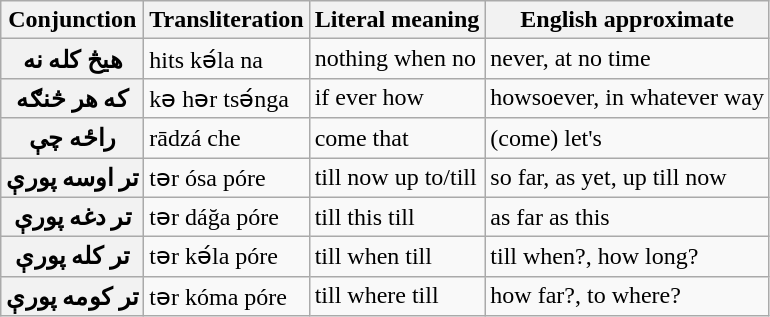<table class="wikitable">
<tr>
<th>Conjunction</th>
<th>Transliteration</th>
<th>Literal meaning</th>
<th>English approximate</th>
</tr>
<tr>
<th>هيڅ کله نه</th>
<td>hits kә́la na</td>
<td>nothing when no</td>
<td>never, at no time</td>
</tr>
<tr>
<th>که هر څنګه</th>
<td>kə hər tsә́nga</td>
<td>if ever how</td>
<td>howsoever, in whatever way</td>
</tr>
<tr>
<th>راځه چې</th>
<td>rādzá che</td>
<td>come that</td>
<td>(come) let's</td>
</tr>
<tr>
<th>تر اوسه پورې</th>
<td>tər ósa póre</td>
<td>till now up to/till</td>
<td>so far, as yet, up till now</td>
</tr>
<tr>
<th>تر دغه پورې</th>
<td>tər dáğa póre</td>
<td>till this till</td>
<td>as far as this</td>
</tr>
<tr>
<th>تر کله پورې</th>
<td>tər kә́la póre</td>
<td>till when till</td>
<td>till when?, how long?</td>
</tr>
<tr>
<th>تر کومه پورې</th>
<td>tər kóma póre</td>
<td>till where till</td>
<td>how far?, to where?</td>
</tr>
</table>
